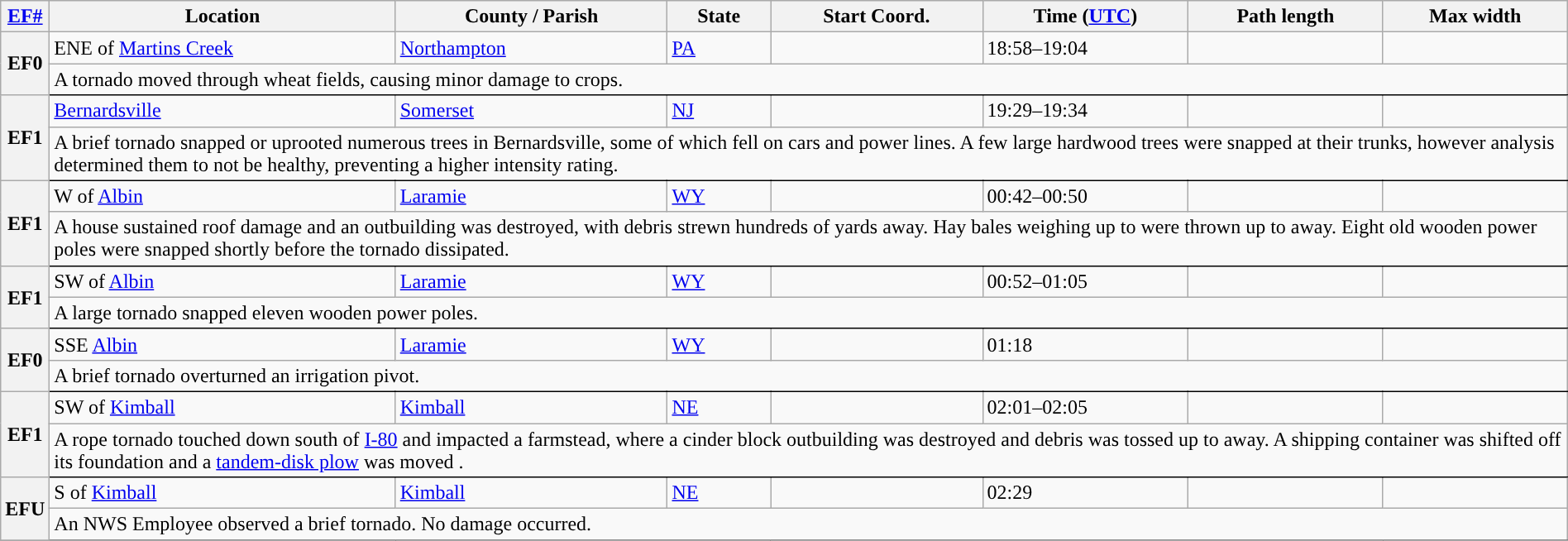<table class="wikitable sortable" style="width:100%;">
<tr>
<th scope="col" width="2%" align="center"><a href='#'>EF#</a></th>
<th scope="col" align="center" class="unsortable">Location</th>
<th scope="col" align="center" class="unsortable">County / Parish</th>
<th scope="col" align="center">State</th>
<th scope="col" align="center">Start Coord.</th>
<th scope="col" align="center">Time (<a href='#'>UTC</a>)</th>
<th scope="col" align="center">Path length</th>
<th scope="col" align="center">Max width</th>
</tr>
<tr>
<th scope="row" rowspan="2" style="background-color:#">EF0</th>
<td>ENE of <a href='#'>Martins Creek</a></td>
<td><a href='#'>Northampton</a></td>
<td><a href='#'>PA</a></td>
<td></td>
<td>18:58–19:04</td>
<td></td>
<td></td>
</tr>
<tr class="expand-child">
<td colspan="8" style=" border-bottom: 1px solid black;">A tornado moved through wheat fields, causing minor damage to crops.</td>
</tr>
<tr>
<th scope="row" rowspan="2" style="background-color:#">EF1</th>
<td><a href='#'>Bernardsville</a></td>
<td><a href='#'>Somerset</a></td>
<td><a href='#'>NJ</a></td>
<td></td>
<td>19:29–19:34</td>
<td></td>
<td></td>
</tr>
<tr class="expand-child">
<td colspan="8" style=" border-bottom: 1px solid black;">A brief tornado snapped or uprooted numerous trees in Bernardsville, some of which fell on cars and power lines. A few large hardwood trees were snapped at their trunks, however analysis determined them to not be healthy, preventing a higher intensity rating.</td>
</tr>
<tr>
<th scope="row" rowspan="2" style="background-color:#">EF1</th>
<td>W of <a href='#'>Albin</a></td>
<td><a href='#'>Laramie</a></td>
<td><a href='#'>WY</a></td>
<td></td>
<td>00:42–00:50</td>
<td></td>
<td></td>
</tr>
<tr class="expand-child">
<td colspan="8" style=" border-bottom: 1px solid black;">A house sustained roof damage and an outbuilding was destroyed, with debris strewn hundreds of yards away. Hay bales weighing up to  were thrown up to  away. Eight old wooden power poles were snapped shortly before the tornado dissipated.</td>
</tr>
<tr>
<th scope="row" rowspan="2" style="background-color:#">EF1</th>
<td>SW of <a href='#'>Albin</a></td>
<td><a href='#'>Laramie</a></td>
<td><a href='#'>WY</a></td>
<td></td>
<td>00:52–01:05</td>
<td></td>
<td></td>
</tr>
<tr class="expand-child">
<td colspan="8" style=" border-bottom: 1px solid black;">A large tornado snapped eleven wooden power poles.</td>
</tr>
<tr>
<th scope="row" rowspan="2" style="background-color:#">EF0</th>
<td>SSE <a href='#'>Albin</a></td>
<td><a href='#'>Laramie</a></td>
<td><a href='#'>WY</a></td>
<td></td>
<td>01:18</td>
<td></td>
<td></td>
</tr>
<tr class="expand-child">
<td colspan="8" style=" border-bottom: 1px solid black;">A brief tornado overturned an irrigation pivot.</td>
</tr>
<tr>
<th scope="row" rowspan="2" style="background-color:#">EF1</th>
<td>SW of <a href='#'>Kimball</a></td>
<td><a href='#'>Kimball</a></td>
<td><a href='#'>NE</a></td>
<td></td>
<td>02:01–02:05</td>
<td></td>
<td></td>
</tr>
<tr class="expand-child">
<td colspan="8" style=" border-bottom: 1px solid black;">A rope tornado touched down south of <a href='#'>I-80</a> and impacted a farmstead, where a cinder block outbuilding was destroyed and debris was tossed up to  away. A shipping container was shifted off its foundation and a  <a href='#'>tandem-disk plow</a> was moved .</td>
</tr>
<tr>
<th scope="row" rowspan="2" style="background-color:#">EFU</th>
<td>S of <a href='#'>Kimball</a></td>
<td><a href='#'>Kimball</a></td>
<td><a href='#'>NE</a></td>
<td></td>
<td>02:29</td>
<td></td>
<td></td>
</tr>
<tr class="expand-child">
<td colspan="8" style=" border-bottom: 1px solid black;">An NWS Employee observed a brief tornado. No damage occurred.</td>
</tr>
<tr>
</tr>
</table>
